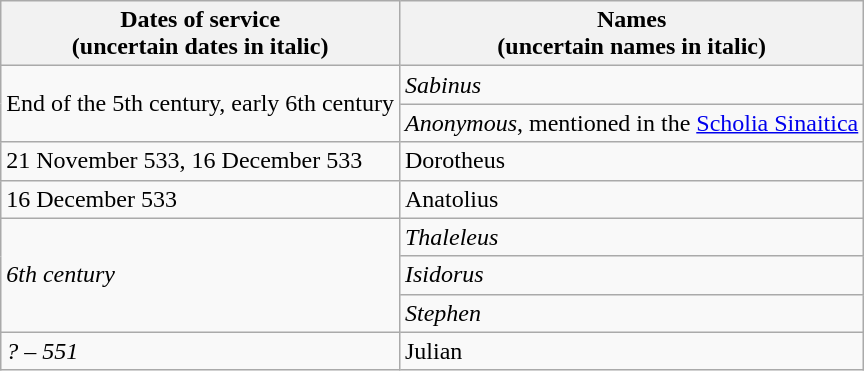<table class="wikitable">
<tr>
<th>Dates of service<br>(uncertain dates in italic)</th>
<th>Names<br>(uncertain names in italic)</th>
</tr>
<tr>
<td rowspan="2">End of the 5th century, early 6th century</td>
<td><em>Sabinus</em></td>
</tr>
<tr>
<td><em>Anonymous</em>, mentioned in the <a href='#'>Scholia Sinaitica</a></td>
</tr>
<tr>
<td>21 November 533, 16 December 533</td>
<td>Dorotheus</td>
</tr>
<tr>
<td>16 December 533</td>
<td>Anatolius</td>
</tr>
<tr>
<td rowspan="3"><em>6th century</em></td>
<td><em>Thaleleus</em></td>
</tr>
<tr>
<td><em>Isidorus</em></td>
</tr>
<tr>
<td><em>Stephen</em></td>
</tr>
<tr>
<td><em>? – 551</em></td>
<td>Julian</td>
</tr>
</table>
